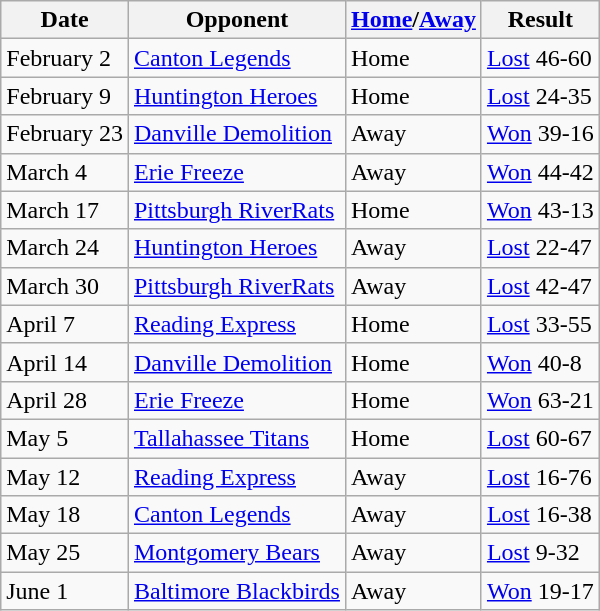<table class="wikitable">
<tr>
<th>Date</th>
<th>Opponent</th>
<th><a href='#'>Home</a>/<a href='#'>Away</a></th>
<th>Result</th>
</tr>
<tr>
<td>February 2</td>
<td><a href='#'>Canton Legends</a></td>
<td>Home</td>
<td><a href='#'>Lost</a> 46-60</td>
</tr>
<tr>
<td>February 9</td>
<td><a href='#'>Huntington Heroes</a></td>
<td>Home</td>
<td><a href='#'>Lost</a> 24-35</td>
</tr>
<tr>
<td>February 23</td>
<td><a href='#'>Danville Demolition</a></td>
<td>Away</td>
<td><a href='#'>Won</a> 39-16</td>
</tr>
<tr>
<td>March 4</td>
<td><a href='#'>Erie Freeze</a></td>
<td>Away</td>
<td><a href='#'>Won</a> 44-42</td>
</tr>
<tr>
<td>March 17</td>
<td><a href='#'>Pittsburgh RiverRats</a></td>
<td>Home</td>
<td><a href='#'>Won</a> 43-13</td>
</tr>
<tr>
<td>March 24</td>
<td><a href='#'>Huntington Heroes</a></td>
<td>Away</td>
<td><a href='#'>Lost</a> 22-47</td>
</tr>
<tr>
<td>March 30</td>
<td><a href='#'>Pittsburgh RiverRats</a></td>
<td>Away</td>
<td><a href='#'>Lost</a> 42-47</td>
</tr>
<tr>
<td>April 7</td>
<td><a href='#'>Reading Express</a></td>
<td>Home</td>
<td><a href='#'>Lost</a> 33-55</td>
</tr>
<tr>
<td>April 14</td>
<td><a href='#'>Danville Demolition</a></td>
<td>Home</td>
<td><a href='#'>Won</a> 40-8</td>
</tr>
<tr>
<td>April 28</td>
<td><a href='#'>Erie Freeze</a></td>
<td>Home</td>
<td><a href='#'>Won</a> 63-21</td>
</tr>
<tr>
<td>May 5</td>
<td><a href='#'>Tallahassee Titans</a></td>
<td>Home</td>
<td><a href='#'>Lost</a> 60-67</td>
</tr>
<tr>
<td>May 12</td>
<td><a href='#'>Reading Express</a></td>
<td>Away</td>
<td><a href='#'>Lost</a> 16-76</td>
</tr>
<tr>
<td>May 18</td>
<td><a href='#'>Canton Legends</a></td>
<td>Away</td>
<td><a href='#'>Lost</a> 16-38</td>
</tr>
<tr>
<td>May 25</td>
<td><a href='#'>Montgomery Bears</a></td>
<td>Away</td>
<td><a href='#'>Lost</a> 9-32</td>
</tr>
<tr>
<td>June 1</td>
<td><a href='#'>Baltimore Blackbirds</a></td>
<td>Away</td>
<td><a href='#'>Won</a> 19-17</td>
</tr>
</table>
